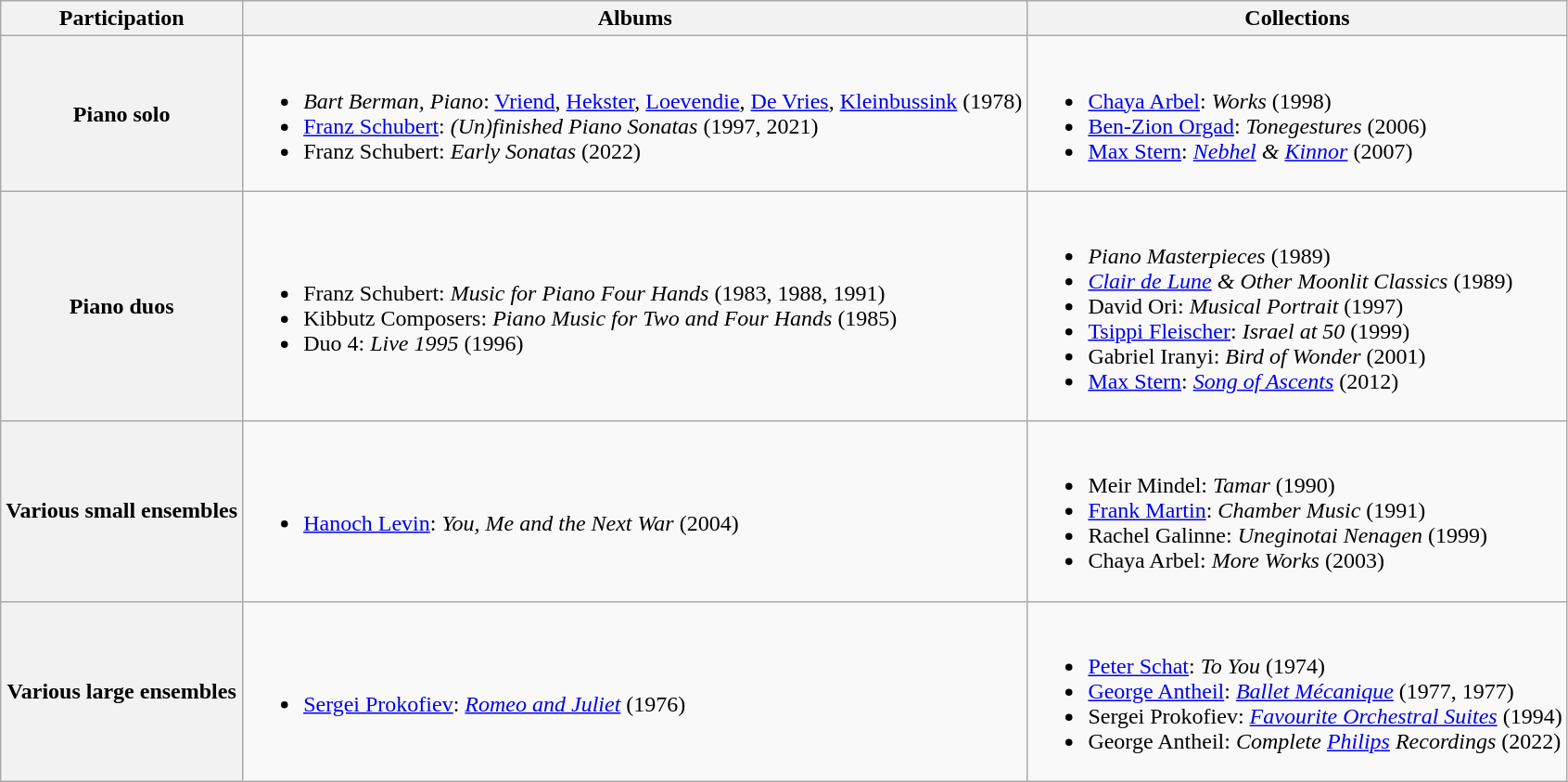<table class="wikitable" style="text-align:left;">
<tr>
<th>Participation</th>
<th>Albums</th>
<th>Collections</th>
</tr>
<tr>
<th>Piano solo</th>
<td><br><ul><li><em>Bart Berman, Piano</em>: <a href='#'>Vriend</a>, <a href='#'>Hekster</a>, <a href='#'>Loevendie</a>, <a href='#'>De Vries</a>, <a href='#'>Kleinbussink</a> (1978)</li><li><a href='#'>Franz Schubert</a>: <em>(Un)finished Piano Sonatas</em> (1997, 2021)</li><li>Franz Schubert: <em>Early Sonatas</em> (2022)</li></ul></td>
<td><br><ul><li><a href='#'>Chaya Arbel</a>: <em>Works</em> (1998)</li><li><a href='#'>Ben-Zion Orgad</a>: <em>Tonegestures</em> (2006)</li><li><a href='#'>Max Stern</a>: <em><a href='#'>Nebhel</a> & <a href='#'>Kinnor</a></em> (2007)</li></ul></td>
</tr>
<tr>
<th>Piano duos</th>
<td><br><ul><li>Franz Schubert: <em>Music for Piano Four Hands</em> (1983, 1988, 1991)</li><li>Kibbutz Composers: <em>Piano Music for Two and Four Hands</em> (1985)</li><li>Duo 4: <em>Live 1995</em> (1996)</li></ul></td>
<td><br><ul><li><em>Piano Masterpieces</em> (1989)</li><li><em><a href='#'>Clair de Lune</a> & Other Moonlit Classics</em> (1989)</li><li>David Ori: <em>Musical Portrait</em> (1997)</li><li><a href='#'>Tsippi Fleischer</a>: <em>Israel at 50</em> (1999)</li><li>Gabriel Iranyi: <em>Bird of Wonder</em> (2001)</li><li><a href='#'>Max Stern</a>: <em><a href='#'>Song of Ascents</a></em> (2012)</li></ul></td>
</tr>
<tr>
<th>Various small ensembles</th>
<td><br><ul><li><a href='#'>Hanoch Levin</a>: <em>You, Me and the Next War</em> (2004)</li></ul></td>
<td><br><ul><li>Meir Mindel: <em>Tamar</em> (1990)</li><li><a href='#'>Frank Martin</a>: <em>Chamber Music</em> (1991)</li><li>Rachel Galinne: <em>Uneginotai Nenagen</em> (1999)</li><li>Chaya Arbel: <em>More Works</em> (2003)</li></ul></td>
</tr>
<tr>
<th>Various large ensembles</th>
<td><br><ul><li><a href='#'>Sergei Prokofiev</a>: <em><a href='#'>Romeo and Juliet</a></em> (1976)</li></ul></td>
<td><br><ul><li><a href='#'>Peter Schat</a>: <em>To You</em> (1974)</li><li><a href='#'>George Antheil</a>: <em><a href='#'>Ballet Mécanique</a></em> (1977, 1977)</li><li>Sergei Prokofiev: <em><a href='#'>Favourite Orchestral Suites</a></em> (1994)</li><li>George Antheil: <em>Complete <a href='#'>Philips</a> Recordings</em> (2022)</li></ul></td>
</tr>
</table>
